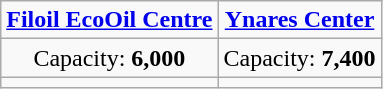<table class="wikitable" style="text-align:center">
<tr>
<td><strong><a href='#'>Filoil EcoOil Centre</a></strong></td>
<td><strong><a href='#'>Ynares Center</a></strong></td>
</tr>
<tr>
<td>Capacity: <strong>6,000</strong></td>
<td>Capacity: <strong>7,400</strong></td>
</tr>
<tr>
<td></td>
<td></td>
</tr>
</table>
